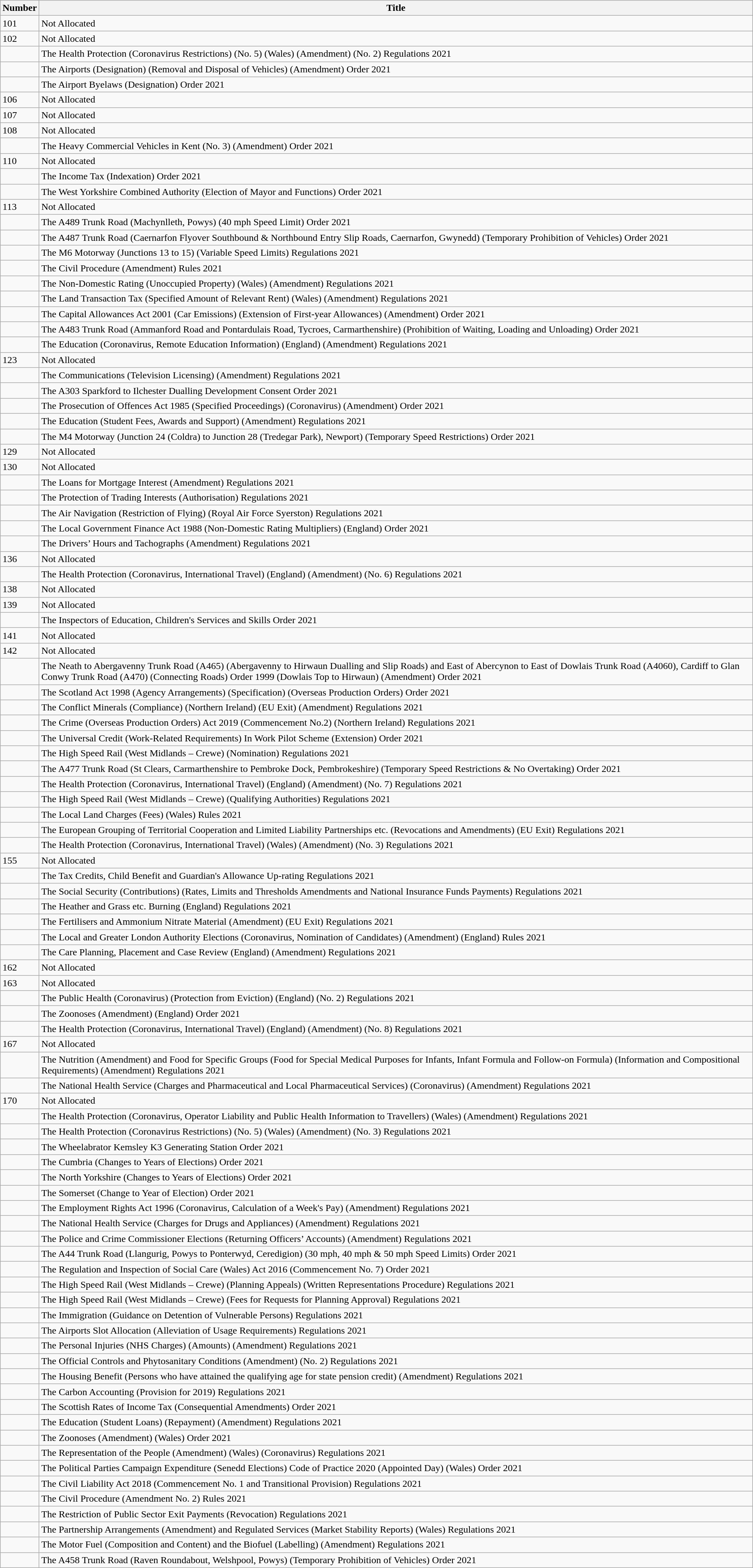<table class="wikitable collapsible">
<tr>
<th>Number</th>
<th>Title</th>
</tr>
<tr>
<td>101</td>
<td>Not Allocated</td>
</tr>
<tr>
<td>102</td>
<td>Not Allocated</td>
</tr>
<tr>
<td></td>
<td>The Health Protection (Coronavirus Restrictions) (No. 5) (Wales) (Amendment) (No. 2) Regulations 2021</td>
</tr>
<tr>
<td></td>
<td>The Airports (Designation) (Removal and Disposal of Vehicles) (Amendment) Order 2021</td>
</tr>
<tr>
<td></td>
<td>The Airport Byelaws (Designation) Order 2021</td>
</tr>
<tr>
<td>106</td>
<td>Not Allocated</td>
</tr>
<tr>
<td>107</td>
<td>Not Allocated</td>
</tr>
<tr>
<td>108</td>
<td>Not Allocated</td>
</tr>
<tr>
<td></td>
<td>The Heavy Commercial Vehicles in Kent (No. 3) (Amendment) Order 2021</td>
</tr>
<tr>
<td>110</td>
<td>Not Allocated</td>
</tr>
<tr>
<td></td>
<td>The Income Tax (Indexation) Order 2021</td>
</tr>
<tr>
<td></td>
<td>The West Yorkshire Combined Authority (Election of Mayor and Functions) Order 2021</td>
</tr>
<tr>
<td>113</td>
<td>Not Allocated</td>
</tr>
<tr>
<td></td>
<td>The A489 Trunk Road (Machynlleth, Powys) (40 mph Speed Limit) Order 2021</td>
</tr>
<tr>
<td></td>
<td>The A487 Trunk Road (Caernarfon Flyover Southbound & Northbound Entry Slip Roads, Caernarfon, Gwynedd) (Temporary Prohibition of Vehicles) Order 2021</td>
</tr>
<tr>
<td></td>
<td>The M6 Motorway (Junctions 13 to 15) (Variable Speed Limits) Regulations 2021</td>
</tr>
<tr>
<td></td>
<td>The Civil Procedure (Amendment) Rules 2021</td>
</tr>
<tr>
<td></td>
<td>The Non-Domestic Rating (Unoccupied Property) (Wales) (Amendment) Regulations 2021</td>
</tr>
<tr>
<td></td>
<td>The Land Transaction Tax (Specified Amount of Relevant Rent) (Wales) (Amendment) Regulations 2021</td>
</tr>
<tr>
<td></td>
<td>The Capital Allowances Act 2001 (Car Emissions) (Extension of First-year Allowances) (Amendment) Order 2021</td>
</tr>
<tr>
<td></td>
<td>The A483 Trunk Road (Ammanford Road and Pontardulais Road, Tycroes, Carmarthenshire) (Prohibition of Waiting, Loading and Unloading) Order 2021</td>
</tr>
<tr>
<td></td>
<td>The Education (Coronavirus, Remote Education Information) (England) (Amendment) Regulations 2021</td>
</tr>
<tr>
<td>123</td>
<td>Not Allocated</td>
</tr>
<tr>
<td></td>
<td>The Communications (Television Licensing) (Amendment) Regulations 2021</td>
</tr>
<tr>
<td></td>
<td>The A303 Sparkford to Ilchester Dualling Development Consent Order 2021</td>
</tr>
<tr>
<td></td>
<td>The Prosecution of Offences Act 1985 (Specified Proceedings) (Coronavirus) (Amendment) Order 2021</td>
</tr>
<tr>
<td></td>
<td>The Education (Student Fees, Awards and Support) (Amendment) Regulations 2021</td>
</tr>
<tr>
<td></td>
<td>The M4 Motorway (Junction 24 (Coldra) to Junction 28 (Tredegar Park), Newport) (Temporary Speed Restrictions) Order 2021</td>
</tr>
<tr>
<td>129</td>
<td>Not Allocated</td>
</tr>
<tr>
<td>130</td>
<td>Not Allocated</td>
</tr>
<tr>
<td></td>
<td>The Loans for Mortgage Interest (Amendment) Regulations 2021</td>
</tr>
<tr>
<td></td>
<td>The Protection of Trading Interests (Authorisation) Regulations 2021</td>
</tr>
<tr>
<td></td>
<td>The Air Navigation (Restriction of Flying) (Royal Air Force Syerston) Regulations 2021</td>
</tr>
<tr>
<td></td>
<td>The Local Government Finance Act 1988 (Non-Domestic Rating Multipliers) (England) Order 2021</td>
</tr>
<tr>
<td></td>
<td>The Drivers’ Hours and Tachographs (Amendment) Regulations 2021</td>
</tr>
<tr>
<td>136</td>
<td>Not Allocated</td>
</tr>
<tr>
<td></td>
<td>The Health Protection (Coronavirus, International Travel) (England) (Amendment) (No. 6) Regulations 2021</td>
</tr>
<tr>
<td>138</td>
<td>Not Allocated</td>
</tr>
<tr>
<td>139</td>
<td>Not Allocated</td>
</tr>
<tr>
<td></td>
<td>The Inspectors of Education, Children's Services and Skills Order 2021</td>
</tr>
<tr>
<td>141</td>
<td>Not Allocated</td>
</tr>
<tr>
<td>142</td>
<td>Not Allocated</td>
</tr>
<tr>
<td></td>
<td>The Neath to Abergavenny Trunk Road (A465) (Abergavenny to Hirwaun Dualling and Slip Roads) and East of Abercynon to East of Dowlais Trunk Road (A4060), Cardiff to Glan Conwy Trunk Road (A470) (Connecting Roads) Order 1999 (Dowlais Top to Hirwaun) (Amendment) Order 2021</td>
</tr>
<tr>
<td></td>
<td>The Scotland Act 1998 (Agency Arrangements) (Specification) (Overseas Production Orders) Order 2021</td>
</tr>
<tr>
<td></td>
<td>The Conflict Minerals (Compliance) (Northern Ireland) (EU Exit) (Amendment) Regulations 2021</td>
</tr>
<tr>
<td></td>
<td>The Crime (Overseas Production Orders) Act 2019 (Commencement No.2) (Northern Ireland) Regulations 2021</td>
</tr>
<tr>
<td></td>
<td>The Universal Credit (Work-Related Requirements) In Work Pilot Scheme (Extension) Order 2021</td>
</tr>
<tr>
<td></td>
<td>The High Speed Rail (West Midlands – Crewe) (Nomination) Regulations 2021</td>
</tr>
<tr>
<td></td>
<td>The A477 Trunk Road (St Clears, Carmarthenshire to Pembroke Dock, Pembrokeshire) (Temporary Speed Restrictions & No Overtaking) Order 2021</td>
</tr>
<tr>
<td></td>
<td>The Health Protection (Coronavirus, International Travel) (England) (Amendment) (No. 7) Regulations 2021</td>
</tr>
<tr>
<td></td>
<td>The High Speed Rail (West Midlands – Crewe) (Qualifying Authorities) Regulations 2021</td>
</tr>
<tr>
<td></td>
<td>The Local Land Charges (Fees) (Wales) Rules 2021</td>
</tr>
<tr>
<td></td>
<td>The European Grouping of Territorial Cooperation and Limited Liability Partnerships etc. (Revocations and Amendments) (EU Exit) Regulations 2021</td>
</tr>
<tr>
<td></td>
<td>The Health Protection (Coronavirus, International Travel) (Wales) (Amendment) (No. 3) Regulations 2021</td>
</tr>
<tr>
<td>155</td>
<td>Not Allocated</td>
</tr>
<tr>
<td></td>
<td>The Tax Credits, Child Benefit and Guardian's Allowance Up-rating Regulations 2021</td>
</tr>
<tr>
<td></td>
<td>The Social Security (Contributions) (Rates, Limits and Thresholds Amendments and National Insurance Funds Payments) Regulations 2021</td>
</tr>
<tr>
<td></td>
<td>The Heather and Grass etc. Burning (England) Regulations 2021</td>
</tr>
<tr>
<td></td>
<td>The Fertilisers and Ammonium Nitrate Material (Amendment) (EU Exit) Regulations 2021</td>
</tr>
<tr>
<td></td>
<td>The Local and Greater London Authority Elections (Coronavirus, Nomination of Candidates) (Amendment) (England) Rules 2021</td>
</tr>
<tr>
<td></td>
<td>The Care Planning, Placement and Case Review (England) (Amendment) Regulations 2021</td>
</tr>
<tr>
<td>162</td>
<td>Not Allocated</td>
</tr>
<tr>
<td>163</td>
<td>Not Allocated</td>
</tr>
<tr>
<td></td>
<td>The Public Health (Coronavirus) (Protection from Eviction) (England) (No. 2) Regulations 2021</td>
</tr>
<tr>
<td></td>
<td>The Zoonoses (Amendment) (England) Order 2021</td>
</tr>
<tr>
<td></td>
<td>The Health Protection (Coronavirus, International Travel) (England) (Amendment) (No. 8) Regulations 2021</td>
</tr>
<tr>
<td>167</td>
<td>Not Allocated</td>
</tr>
<tr>
<td></td>
<td>The Nutrition (Amendment) and Food for Specific Groups (Food for Special Medical Purposes for Infants, Infant Formula and Follow-on Formula) (Information and Compositional Requirements) (Amendment) Regulations 2021</td>
</tr>
<tr>
<td></td>
<td>The National Health Service (Charges and Pharmaceutical and Local Pharmaceutical Services) (Coronavirus) (Amendment) Regulations 2021</td>
</tr>
<tr>
<td>170</td>
<td>Not Allocated</td>
</tr>
<tr>
<td></td>
<td>The Health Protection (Coronavirus, Operator Liability and Public Health Information to Travellers) (Wales) (Amendment) Regulations 2021</td>
</tr>
<tr>
<td></td>
<td>The Health Protection (Coronavirus Restrictions) (No. 5) (Wales) (Amendment) (No. 3) Regulations 2021</td>
</tr>
<tr>
<td></td>
<td>The Wheelabrator Kemsley K3 Generating Station Order 2021</td>
</tr>
<tr>
<td></td>
<td>The Cumbria (Changes to Years of Elections) Order 2021</td>
</tr>
<tr>
<td></td>
<td>The North Yorkshire (Changes to Years of Elections) Order 2021</td>
</tr>
<tr>
<td></td>
<td>The Somerset (Change to Year of Election) Order 2021</td>
</tr>
<tr>
<td></td>
<td>The Employment Rights Act 1996 (Coronavirus, Calculation of a Week's Pay) (Amendment) Regulations 2021</td>
</tr>
<tr>
<td></td>
<td>The National Health Service (Charges for Drugs and Appliances) (Amendment) Regulations 2021</td>
</tr>
<tr>
<td></td>
<td>The Police and Crime Commissioner Elections (Returning Officers’ Accounts) (Amendment) Regulations 2021</td>
</tr>
<tr>
<td></td>
<td>The A44 Trunk Road (Llangurig, Powys to Ponterwyd, Ceredigion) (30 mph, 40 mph & 50 mph Speed Limits) Order 2021</td>
</tr>
<tr>
<td></td>
<td>The Regulation and Inspection of Social Care (Wales) Act 2016 (Commencement No. 7) Order 2021</td>
</tr>
<tr>
<td></td>
<td>The High Speed Rail (West Midlands – Crewe) (Planning Appeals) (Written Representations Procedure) Regulations 2021</td>
</tr>
<tr>
<td></td>
<td>The High Speed Rail (West Midlands – Crewe) (Fees for Requests for Planning Approval) Regulations 2021</td>
</tr>
<tr>
<td></td>
<td>The Immigration (Guidance on Detention of Vulnerable Persons) Regulations 2021</td>
</tr>
<tr>
<td></td>
<td>The Airports Slot Allocation (Alleviation of Usage Requirements) Regulations 2021</td>
</tr>
<tr>
<td></td>
<td>The Personal Injuries (NHS Charges) (Amounts) (Amendment) Regulations 2021</td>
</tr>
<tr>
<td></td>
<td>The Official Controls and Phytosanitary Conditions (Amendment) (No. 2) Regulations 2021</td>
</tr>
<tr>
<td></td>
<td>The Housing Benefit (Persons who have attained the qualifying age for state pension credit) (Amendment) Regulations 2021</td>
</tr>
<tr>
<td></td>
<td>The Carbon Accounting (Provision for 2019) Regulations 2021</td>
</tr>
<tr>
<td></td>
<td>The Scottish Rates of Income Tax (Consequential Amendments) Order 2021</td>
</tr>
<tr>
<td></td>
<td>The Education (Student Loans) (Repayment) (Amendment) Regulations 2021</td>
</tr>
<tr>
<td></td>
<td>The Zoonoses (Amendment) (Wales) Order 2021</td>
</tr>
<tr>
<td></td>
<td>The Representation of the People (Amendment) (Wales) (Coronavirus) Regulations 2021</td>
</tr>
<tr>
<td></td>
<td>The Political Parties Campaign Expenditure (Senedd Elections) Code of Practice 2020 (Appointed Day) (Wales) Order 2021</td>
</tr>
<tr>
<td></td>
<td>The Civil Liability Act 2018 (Commencement No. 1 and Transitional Provision) Regulations 2021</td>
</tr>
<tr>
<td></td>
<td>The Civil Procedure (Amendment No. 2) Rules 2021</td>
</tr>
<tr>
<td></td>
<td>The Restriction of Public Sector Exit Payments (Revocation) Regulations 2021</td>
</tr>
<tr>
<td></td>
<td>The Partnership Arrangements (Amendment) and Regulated Services (Market Stability Reports) (Wales) Regulations 2021</td>
</tr>
<tr>
<td></td>
<td>The Motor Fuel (Composition and Content) and the Biofuel (Labelling) (Amendment) Regulations 2021</td>
</tr>
<tr>
<td></td>
<td>The A458 Trunk Road (Raven Roundabout, Welshpool, Powys) (Temporary Prohibition of Vehicles) Order 2021</td>
</tr>
</table>
